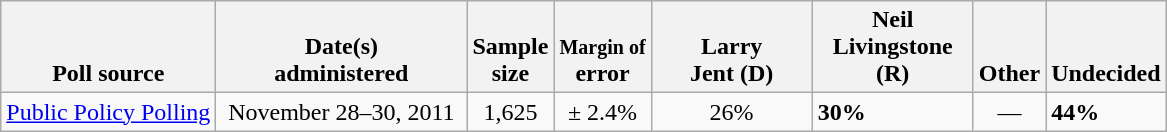<table class="wikitable">
<tr valign= bottom>
<th>Poll source</th>
<th style="width:160px;">Date(s)<br>administered</th>
<th class=small>Sample<br>size</th>
<th><small>Margin of</small><br>error</th>
<th width=100px>Larry<br>Jent (D)</th>
<th width=100px>Neil<br>Livingstone (R)</th>
<th>Other</th>
<th>Undecided</th>
</tr>
<tr>
<td><a href='#'>Public Policy Polling</a></td>
<td align=center>November 28–30, 2011</td>
<td align=center>1,625</td>
<td align=center>± 2.4%</td>
<td align=center>26%</td>
<td><strong>30%</strong></td>
<td align=center>—</td>
<td><strong>44%</strong></td>
</tr>
</table>
